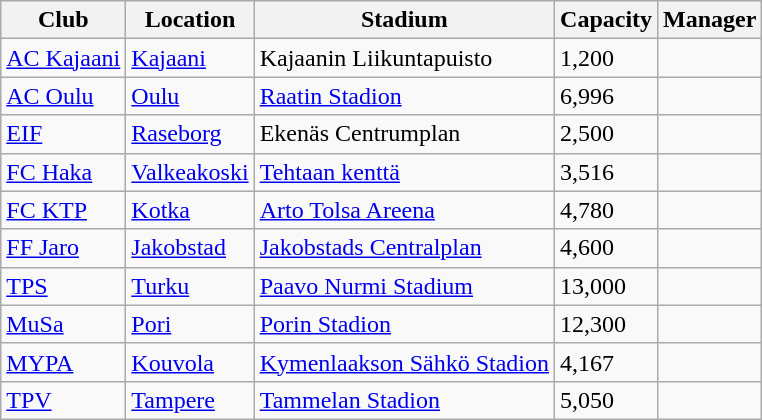<table class="wikitable sortable">
<tr>
<th>Club</th>
<th>Location</th>
<th>Stadium</th>
<th>Capacity</th>
<th>Manager</th>
</tr>
<tr --->
<td><a href='#'>AC Kajaani</a></td>
<td><a href='#'>Kajaani</a></td>
<td>Kajaanin Liikuntapuisto</td>
<td>1,200</td>
<td> </td>
</tr>
<tr --->
<td><a href='#'>AC Oulu</a></td>
<td><a href='#'>Oulu</a></td>
<td><a href='#'>Raatin Stadion</a></td>
<td>6,996</td>
<td> </td>
</tr>
<tr --->
<td><a href='#'>EIF</a></td>
<td><a href='#'>Raseborg</a></td>
<td>Ekenäs Centrumplan</td>
<td>2,500</td>
<td> </td>
</tr>
<tr --->
<td><a href='#'>FC Haka</a></td>
<td><a href='#'>Valkeakoski</a></td>
<td><a href='#'>Tehtaan kenttä</a></td>
<td>3,516</td>
<td> </td>
</tr>
<tr --->
<td><a href='#'>FC KTP</a></td>
<td><a href='#'>Kotka</a></td>
<td><a href='#'>Arto Tolsa Areena</a></td>
<td>4,780</td>
<td> </td>
</tr>
<tr --->
<td><a href='#'>FF Jaro</a></td>
<td><a href='#'>Jakobstad</a></td>
<td><a href='#'>Jakobstads Centralplan</a></td>
<td>4,600</td>
<td> </td>
</tr>
<tr --->
<td><a href='#'>TPS</a></td>
<td><a href='#'>Turku</a></td>
<td><a href='#'>Paavo Nurmi Stadium</a></td>
<td>13,000</td>
<td> </td>
</tr>
<tr -->
<td><a href='#'>MuSa</a></td>
<td><a href='#'>Pori</a></td>
<td><a href='#'>Porin Stadion</a></td>
<td>12,300</td>
<td> </td>
</tr>
<tr -->
<td><a href='#'>MYPA</a></td>
<td><a href='#'>Kouvola</a></td>
<td><a href='#'>Kymenlaakson Sähkö Stadion</a></td>
<td>4,167</td>
<td> </td>
</tr>
<tr -->
<td><a href='#'>TPV</a></td>
<td><a href='#'>Tampere</a></td>
<td><a href='#'>Tammelan Stadion</a></td>
<td>5,050</td>
<td> </td>
</tr>
</table>
